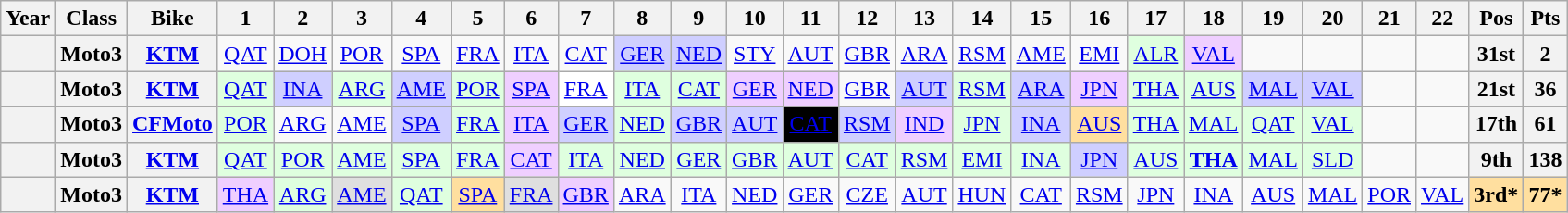<table class="wikitable" style="text-align:center;">
<tr>
<th>Year</th>
<th>Class</th>
<th>Bike</th>
<th>1</th>
<th>2</th>
<th>3</th>
<th>4</th>
<th>5</th>
<th>6</th>
<th>7</th>
<th>8</th>
<th>9</th>
<th>10</th>
<th>11</th>
<th>12</th>
<th>13</th>
<th>14</th>
<th>15</th>
<th>16</th>
<th>17</th>
<th>18</th>
<th>19</th>
<th>20</th>
<th>21</th>
<th>22</th>
<th>Pos</th>
<th>Pts</th>
</tr>
<tr>
<th></th>
<th>Moto3</th>
<th><a href='#'>KTM</a></th>
<td><a href='#'>QAT</a></td>
<td><a href='#'>DOH</a></td>
<td><a href='#'>POR</a></td>
<td><a href='#'>SPA</a></td>
<td><a href='#'>FRA</a></td>
<td><a href='#'>ITA</a></td>
<td><a href='#'>CAT</a></td>
<td style="background:#cfcfff;"><a href='#'>GER</a><br></td>
<td style="background:#cfcfff;"><a href='#'>NED</a><br></td>
<td><a href='#'>STY</a></td>
<td><a href='#'>AUT</a></td>
<td><a href='#'>GBR</a></td>
<td><a href='#'>ARA</a></td>
<td><a href='#'>RSM</a></td>
<td><a href='#'>AME</a></td>
<td><a href='#'>EMI</a></td>
<td style="background:#dfffdf;"><a href='#'>ALR</a><br></td>
<td style="background:#efcfff;"><a href='#'>VAL</a><br></td>
<td></td>
<td></td>
<td></td>
<td></td>
<th>31st</th>
<th>2</th>
</tr>
<tr>
<th></th>
<th>Moto3</th>
<th><a href='#'>KTM</a></th>
<td style="background:#dfffdf;"><a href='#'>QAT</a><br></td>
<td style="background:#cfcfff;"><a href='#'>INA</a><br></td>
<td style="background:#dfffdf;"><a href='#'>ARG</a><br></td>
<td style="background:#cfcfff;"><a href='#'>AME</a><br></td>
<td style="background:#dfffdf;"><a href='#'>POR</a><br></td>
<td style="background:#efcfff;"><a href='#'>SPA</a><br></td>
<td style="background:#ffffff;"><a href='#'>FRA</a><br></td>
<td style="background:#dfffdf;"><a href='#'>ITA</a><br></td>
<td style="background:#dfffdf;"><a href='#'>CAT</a><br></td>
<td style="background:#efcfff;"><a href='#'>GER</a><br></td>
<td style="background:#efcfff;"><a href='#'>NED</a><br></td>
<td><a href='#'>GBR</a></td>
<td style="background:#cfcfff;"><a href='#'>AUT</a><br></td>
<td style="background:#dfffdf;"><a href='#'>RSM</a><br></td>
<td style="background:#cfcfff;"><a href='#'>ARA</a><br></td>
<td style="background:#efcfff;"><a href='#'>JPN</a><br></td>
<td style="background:#dfffdf;"><a href='#'>THA</a><br></td>
<td style="background:#dfffdf;"><a href='#'>AUS</a><br></td>
<td style="background:#cfcfff;"><a href='#'>MAL</a><br></td>
<td style="background:#cfcfff;"><a href='#'>VAL</a><br></td>
<td></td>
<td></td>
<th>21st</th>
<th>36</th>
</tr>
<tr>
<th></th>
<th>Moto3</th>
<th><a href='#'>CFMoto</a></th>
<td style="background:#dfffdf;"><a href='#'>POR</a><br></td>
<td><a href='#'>ARG</a></td>
<td><a href='#'>AME</a></td>
<td style="background:#cfcfff;"><a href='#'>SPA</a><br></td>
<td style="background:#dfffdf;"><a href='#'>FRA</a><br></td>
<td style="background:#efcfff;"><a href='#'>ITA</a><br></td>
<td style="background:#cfcfff;"><a href='#'>GER</a><br></td>
<td style="background:#dfffdf;"><a href='#'>NED</a><br></td>
<td style="background:#cfcfff;"><a href='#'>GBR</a><br></td>
<td style="background:#cfcfff;"><a href='#'>AUT</a><br></td>
<td style="background:#000000; color:#FFFFFF;"><a href='#'><span>CAT</span></a><br></td>
<td style="background:#cfcfff;"><a href='#'>RSM</a><br></td>
<td style="background:#efcfff;"><a href='#'>IND</a><br></td>
<td style="background:#dfffdf;"><a href='#'>JPN</a><br></td>
<td style="background:#cfcfff;"><a href='#'>INA</a><br></td>
<td style="background:#ffdf9f;"><a href='#'>AUS</a><br></td>
<td style="background:#dfffdf;"><a href='#'>THA</a><br></td>
<td style="background:#dfffdf;"><a href='#'>MAL</a><br></td>
<td style="background:#dfffdf;"><a href='#'>QAT</a><br></td>
<td style="background:#dfffdf;"><a href='#'>VAL</a><br></td>
<td></td>
<td></td>
<th>17th</th>
<th>61</th>
</tr>
<tr>
<th></th>
<th>Moto3</th>
<th><a href='#'>KTM</a></th>
<td style="background:#DFFFDF;"><a href='#'>QAT</a><br></td>
<td style="background:#DFFFDF;"><a href='#'>POR</a><br></td>
<td style="background:#DFFFDF;"><a href='#'>AME</a><br></td>
<td style="background:#DFFFDF;"><a href='#'>SPA</a><br></td>
<td style="background:#DFFFDF;"><a href='#'>FRA</a><br></td>
<td style="background:#EFCFFF;"><a href='#'>CAT</a><br></td>
<td style="background:#DFFFDF;"><a href='#'>ITA</a><br></td>
<td style="background:#DFFFDF;"><a href='#'>NED</a><br></td>
<td style="background:#DFFFDF;"><a href='#'>GER</a><br></td>
<td style="background:#DFFFDF;"><a href='#'>GBR</a><br></td>
<td style="background:#DFFFDF;"><a href='#'>AUT</a><br></td>
<td style="background:#DFFFDF;"><a href='#'>CAT</a><br></td>
<td style="background:#DFFFDF;"><a href='#'>RSM</a><br></td>
<td style="background:#DFFFDF;"><a href='#'>EMI</a><br></td>
<td style="background:#DFFFDF;"><a href='#'>INA</a><br></td>
<td style="background:#CFCFFF;"><a href='#'>JPN</a><br></td>
<td style="background:#DFFFDF;"><a href='#'>AUS</a><br></td>
<td style="background:#DFFFDF;"><strong><a href='#'>THA</a></strong><br></td>
<td style="background:#DFFFDF;"><a href='#'>MAL</a><br></td>
<td style="background:#DFFFDF;"><a href='#'>SLD</a><br></td>
<td></td>
<td></td>
<th>9th</th>
<th>138</th>
</tr>
<tr>
<th></th>
<th>Moto3</th>
<th><a href='#'>KTM</a></th>
<td style="background:#EFCFFF;"><a href='#'>THA</a><br></td>
<td style="background:#DFFFDF;"><a href='#'>ARG</a><br></td>
<td style="background:#DFDFDF;"><a href='#'>AME</a><br></td>
<td style="background:#DFFFDF;"><a href='#'>QAT</a><br></td>
<td style="background:#FFDF9F;"><a href='#'>SPA</a><br></td>
<td style="background:#DFDFDF;"><a href='#'>FRA</a><br></td>
<td style="background:#EFCFFF;"><a href='#'>GBR</a><br></td>
<td style="background:#;"><a href='#'>ARA</a><br></td>
<td style="background:#;"><a href='#'>ITA</a><br></td>
<td style="background:#;"><a href='#'>NED</a><br></td>
<td style="background:#;"><a href='#'>GER</a><br></td>
<td style="background:#;"><a href='#'>CZE</a><br></td>
<td style="background:#;"><a href='#'>AUT</a><br></td>
<td style="background:#;"><a href='#'>HUN</a><br></td>
<td style="background:#;"><a href='#'>CAT</a><br></td>
<td style="background:#;"><a href='#'>RSM</a><br></td>
<td style="background:#;"><a href='#'>JPN</a><br></td>
<td style="background:#;"><a href='#'>INA</a><br></td>
<td style="background:#;"><a href='#'>AUS</a><br></td>
<td style="background:#;"><a href='#'>MAL</a><br></td>
<td style="background:#;"><a href='#'>POR</a><br></td>
<td style="background:#;"><a href='#'>VAL</a><br></td>
<th style="background:#FFDF9F;">3rd*</th>
<th style="background:#FFDF9F;">77*</th>
</tr>
</table>
